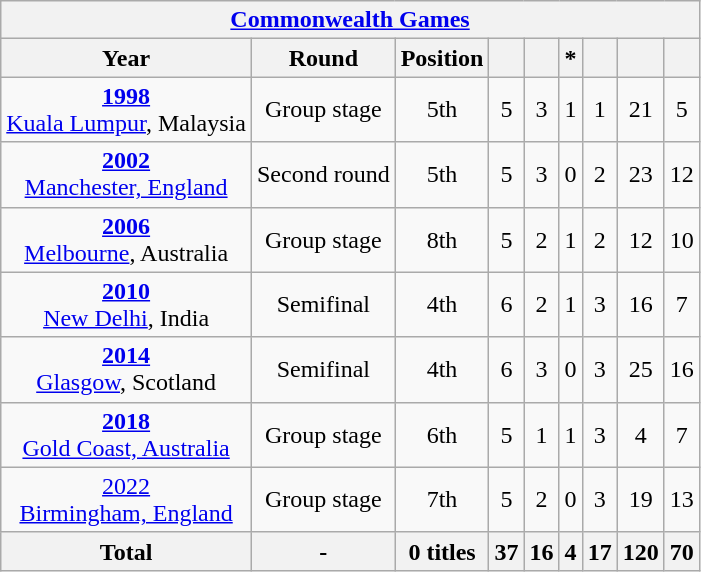<table class="wikitable" style="text-align: center;">
<tr>
<th colspan=9 style="background-color: ;"><a href='#'>Commonwealth Games</a></th>
</tr>
<tr>
<th>Year</th>
<th>Round</th>
<th>Position</th>
<th></th>
<th></th>
<th>*</th>
<th></th>
<th></th>
<th></th>
</tr>
<tr>
<td> <strong><a href='#'>1998</a></strong><br><a href='#'>Kuala Lumpur</a>, Malaysia</td>
<td>Group stage</td>
<td>5th</td>
<td>5</td>
<td>3</td>
<td>1</td>
<td>1</td>
<td>21</td>
<td>5</td>
</tr>
<tr>
<td> <strong><a href='#'>2002</a></strong><br><a href='#'>Manchester, England</a></td>
<td>Second round</td>
<td>5th</td>
<td>5</td>
<td>3</td>
<td>0</td>
<td>2</td>
<td>23</td>
<td>12</td>
</tr>
<tr>
<td> <strong><a href='#'>2006</a></strong><br><a href='#'>Melbourne</a>, Australia</td>
<td>Group stage</td>
<td>8th</td>
<td>5</td>
<td>2</td>
<td>1</td>
<td>2</td>
<td>12</td>
<td>10</td>
</tr>
<tr>
<td> <strong><a href='#'>2010</a></strong><br><a href='#'>New Delhi</a>, India</td>
<td>Semifinal</td>
<td>4th</td>
<td>6</td>
<td>2</td>
<td>1</td>
<td>3</td>
<td>16</td>
<td>7</td>
</tr>
<tr>
<td> <strong><a href='#'>2014</a></strong> <br><a href='#'>Glasgow</a>, Scotland</td>
<td>Semifinal</td>
<td>4th</td>
<td>6</td>
<td>3</td>
<td>0</td>
<td>3</td>
<td>25</td>
<td>16</td>
</tr>
<tr>
<td>  <strong><a href='#'>2018</a></strong><br><a href='#'>Gold Coast, Australia</a></td>
<td>Group stage</td>
<td>6th</td>
<td>5</td>
<td>1</td>
<td>1</td>
<td>3</td>
<td>4</td>
<td>7</td>
</tr>
<tr>
<td><a href='#'>2022</a><br><a href='#'>Birmingham, England</a></td>
<td>Group stage</td>
<td>7th</td>
<td>5</td>
<td>2</td>
<td>0</td>
<td>3</td>
<td>19</td>
<td>13</td>
</tr>
<tr>
<th>Total</th>
<th>-</th>
<th>0 titles</th>
<th>37</th>
<th>16</th>
<th>4</th>
<th>17</th>
<th>120</th>
<th>70</th>
</tr>
</table>
